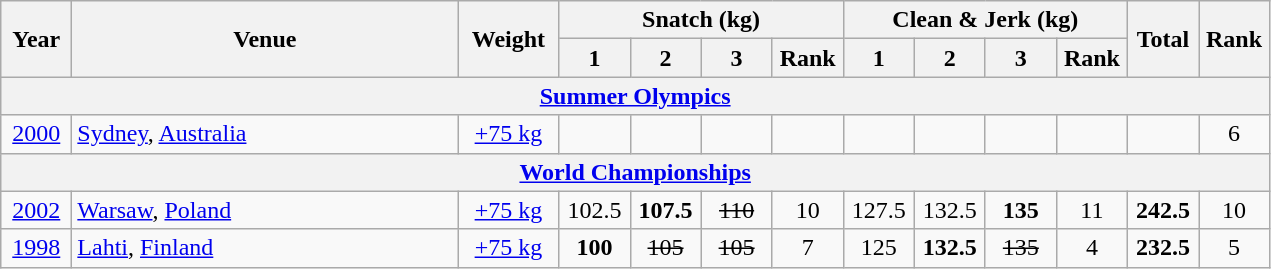<table class="wikitable" style="text-align:center;">
<tr>
<th rowspan="2" style="width:40px;">Year</th>
<th rowspan="2" style="width:250px;">Venue</th>
<th rowspan="2" style="width:60px;">Weight</th>
<th colspan=4>Snatch (kg)</th>
<th colspan=4>Clean & Jerk (kg)</th>
<th rowspan="2" style="width:40px;">Total</th>
<th rowspan="2" style="width:40px;">Rank</th>
</tr>
<tr>
<th width=40>1</th>
<th width=40>2</th>
<th width=40>3</th>
<th width=40>Rank</th>
<th width=40>1</th>
<th width=40>2</th>
<th width=40>3</th>
<th width=40>Rank</th>
</tr>
<tr>
<th colspan=13><a href='#'>Summer Olympics</a></th>
</tr>
<tr>
<td><a href='#'>2000</a></td>
<td align=left> <a href='#'>Sydney</a>, <a href='#'>Australia</a></td>
<td><a href='#'>+75 kg</a></td>
<td></td>
<td></td>
<td></td>
<td></td>
<td></td>
<td></td>
<td></td>
<td></td>
<td></td>
<td>6</td>
</tr>
<tr>
<th colspan=13><a href='#'>World Championships</a></th>
</tr>
<tr>
<td><a href='#'>2002</a></td>
<td align=left> <a href='#'>Warsaw</a>, <a href='#'>Poland</a></td>
<td><a href='#'>+75 kg</a></td>
<td>102.5</td>
<td><strong>107.5</strong></td>
<td><s>110 </s></td>
<td>10</td>
<td>127.5</td>
<td>132.5</td>
<td><strong>135</strong></td>
<td>11</td>
<td><strong>242.5</strong></td>
<td>10</td>
</tr>
<tr>
<td><a href='#'>1998</a></td>
<td align=left> <a href='#'>Lahti</a>, <a href='#'>Finland</a></td>
<td><a href='#'>+75 kg</a></td>
<td><strong>100</strong></td>
<td><s>105 </s></td>
<td><s>105 </s></td>
<td>7</td>
<td>125</td>
<td><strong>132.5</strong></td>
<td><s>135 </s></td>
<td>4</td>
<td><strong>232.5</strong></td>
<td>5</td>
</tr>
</table>
